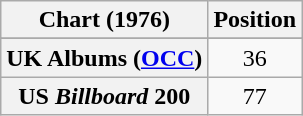<table class="wikitable plainrowheaders" style="text-align:center;">
<tr>
<th scope="col">Chart (1976)</th>
<th scope="col">Position</th>
</tr>
<tr>
</tr>
<tr>
<th scope="row">UK Albums (<a href='#'>OCC</a>)</th>
<td>36</td>
</tr>
<tr>
<th scope="row">US <em>Billboard</em> 200</th>
<td>77</td>
</tr>
</table>
